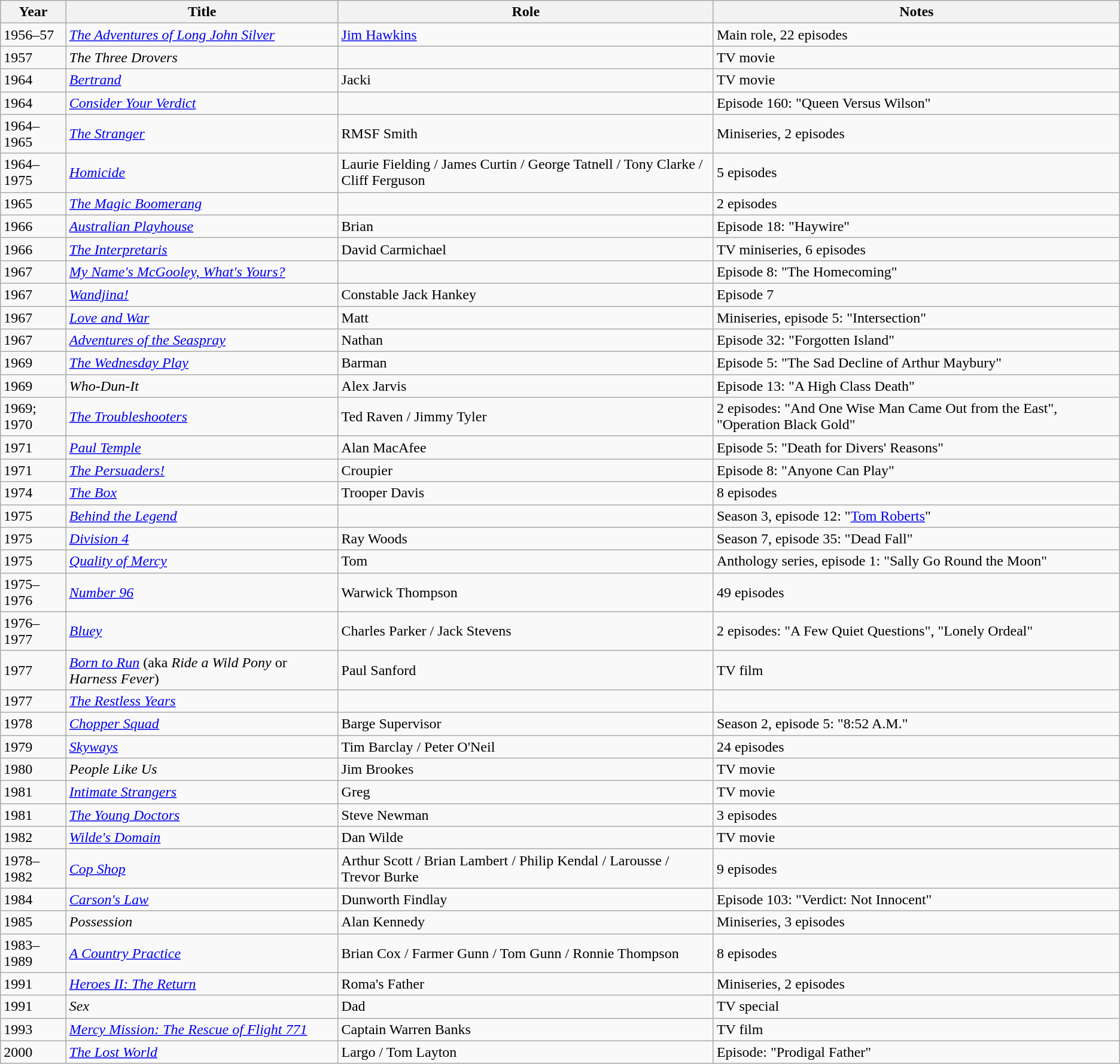<table class="wikitable sortable">
<tr>
<th>Year</th>
<th>Title</th>
<th>Role</th>
<th class="unsortable">Notes</th>
</tr>
<tr>
<td>1956–57</td>
<td><em><a href='#'>The Adventures of Long John Silver</a></em></td>
<td><a href='#'>Jim Hawkins</a></td>
<td>Main role, 22 episodes</td>
</tr>
<tr>
<td>1957</td>
<td><em>The Three Drovers</em></td>
<td></td>
<td>TV movie</td>
</tr>
<tr>
<td>1964</td>
<td><em><a href='#'>Bertrand</a></em></td>
<td>Jacki</td>
<td>TV movie</td>
</tr>
<tr>
<td>1964</td>
<td><em><a href='#'>Consider Your Verdict</a></em></td>
<td></td>
<td>Episode 160: "Queen Versus Wilson"</td>
</tr>
<tr>
<td>1964–1965</td>
<td><em><a href='#'>The Stranger</a></em></td>
<td>RMSF Smith</td>
<td>Miniseries, 2 episodes</td>
</tr>
<tr>
<td>1964–1975</td>
<td><em><a href='#'>Homicide</a></em></td>
<td>Laurie Fielding / James Curtin / George Tatnell / Tony Clarke / Cliff Ferguson</td>
<td>5 episodes</td>
</tr>
<tr>
<td>1965</td>
<td><em><a href='#'>The Magic Boomerang</a></em></td>
<td></td>
<td>2 episodes</td>
</tr>
<tr>
<td>1966</td>
<td><em><a href='#'>Australian Playhouse</a></em></td>
<td>Brian</td>
<td>Episode 18: "Haywire"</td>
</tr>
<tr>
<td>1966</td>
<td><em><a href='#'>The Interpretaris</a></em></td>
<td>David Carmichael</td>
<td>TV miniseries, 6 episodes</td>
</tr>
<tr>
<td>1967</td>
<td><em><a href='#'>My Name's McGooley, What's Yours?</a></em></td>
<td></td>
<td>Episode 8: "The Homecoming"</td>
</tr>
<tr>
<td>1967</td>
<td><em><a href='#'>Wandjina!</a></em></td>
<td>Constable Jack Hankey</td>
<td>Episode 7</td>
</tr>
<tr>
<td>1967</td>
<td><em><a href='#'>Love and War</a></em></td>
<td>Matt</td>
<td>Miniseries, episode 5: "Intersection"</td>
</tr>
<tr>
<td>1967</td>
<td><em><a href='#'>Adventures of the Seaspray</a></em></td>
<td>Nathan</td>
<td>Episode 32: "Forgotten Island"</td>
</tr>
<tr>
<td>1969</td>
<td><em><a href='#'>The Wednesday Play</a></em></td>
<td>Barman</td>
<td>Episode 5: "The Sad Decline of Arthur Maybury"</td>
</tr>
<tr>
<td>1969</td>
<td><em>Who-Dun-It</em></td>
<td>Alex Jarvis</td>
<td>Episode 13: "A High Class Death"</td>
</tr>
<tr>
<td>1969; 1970</td>
<td><em><a href='#'>The Troubleshooters</a></em></td>
<td>Ted Raven / Jimmy Tyler</td>
<td>2 episodes: "And One Wise Man Came Out from the East", "Operation Black Gold"</td>
</tr>
<tr>
<td>1971</td>
<td><em><a href='#'>Paul Temple</a></em></td>
<td>Alan MacAfee</td>
<td>Episode 5: "Death for Divers' Reasons"</td>
</tr>
<tr>
<td>1971</td>
<td><em><a href='#'>The Persuaders!</a></em></td>
<td>Croupier</td>
<td>Episode 8: "Anyone Can Play"</td>
</tr>
<tr>
<td>1974</td>
<td><em><a href='#'>The Box</a></em></td>
<td>Trooper Davis</td>
<td>8 episodes</td>
</tr>
<tr>
<td>1975</td>
<td><em><a href='#'>Behind the Legend</a></em></td>
<td></td>
<td>Season 3, episode 12: "<a href='#'>Tom Roberts</a>"</td>
</tr>
<tr>
<td>1975</td>
<td><em><a href='#'>Division 4</a></em></td>
<td>Ray Woods</td>
<td>Season 7, episode 35: "Dead Fall"</td>
</tr>
<tr>
<td>1975</td>
<td><em><a href='#'>Quality of Mercy</a></em></td>
<td>Tom</td>
<td>Anthology series, episode 1: "Sally Go Round the Moon"</td>
</tr>
<tr>
<td>1975–1976</td>
<td><em><a href='#'>Number 96</a></em></td>
<td>Warwick Thompson</td>
<td>49 episodes</td>
</tr>
<tr>
<td>1976–1977</td>
<td><em><a href='#'>Bluey</a></em></td>
<td>Charles Parker / Jack Stevens</td>
<td>2 episodes: "A Few Quiet Questions", "Lonely Ordeal"</td>
</tr>
<tr>
<td>1977</td>
<td><em><a href='#'>Born to Run</a></em> (aka <em>Ride a Wild Pony</em> or <em>Harness Fever</em>)</td>
<td>Paul Sanford</td>
<td>TV film</td>
</tr>
<tr>
<td>1977</td>
<td><em><a href='#'>The Restless Years</a></em></td>
<td></td>
<td></td>
</tr>
<tr>
<td>1978</td>
<td><em><a href='#'>Chopper Squad</a></em></td>
<td>Barge Supervisor</td>
<td>Season 2, episode 5: "8:52 A.M."</td>
</tr>
<tr>
<td>1979</td>
<td><em><a href='#'>Skyways</a></em></td>
<td>Tim Barclay / Peter O'Neil</td>
<td>24 episodes</td>
</tr>
<tr>
<td>1980</td>
<td><em>People Like Us</em></td>
<td>Jim Brookes</td>
<td>TV movie</td>
</tr>
<tr>
<td>1981</td>
<td><em><a href='#'>Intimate Strangers</a></em></td>
<td>Greg</td>
<td>TV movie</td>
</tr>
<tr>
<td>1981</td>
<td><em><a href='#'>The Young Doctors</a></em></td>
<td>Steve Newman</td>
<td>3 episodes</td>
</tr>
<tr>
<td>1982</td>
<td><em><a href='#'>Wilde's Domain</a></em></td>
<td>Dan Wilde</td>
<td>TV movie</td>
</tr>
<tr>
<td>1978–1982</td>
<td><em><a href='#'>Cop Shop</a></em></td>
<td>Arthur Scott / Brian Lambert / Philip Kendal / Larousse / Trevor Burke</td>
<td>9 episodes</td>
</tr>
<tr>
<td>1984</td>
<td><em><a href='#'>Carson's Law</a></em></td>
<td>Dunworth Findlay</td>
<td>Episode 103: "Verdict: Not Innocent"</td>
</tr>
<tr>
<td>1985</td>
<td><em>Possession</em></td>
<td>Alan Kennedy</td>
<td>Miniseries, 3 episodes</td>
</tr>
<tr>
<td>1983–1989</td>
<td><em><a href='#'>A Country Practice</a></em></td>
<td>Brian Cox / Farmer Gunn / Tom Gunn / Ronnie Thompson</td>
<td>8 episodes</td>
</tr>
<tr>
<td>1991</td>
<td><em><a href='#'>Heroes II: The Return</a></em></td>
<td>Roma's Father</td>
<td>Miniseries, 2 episodes</td>
</tr>
<tr>
<td>1991</td>
<td><em>Sex</em></td>
<td>Dad</td>
<td>TV special</td>
</tr>
<tr>
<td>1993</td>
<td><em><a href='#'>Mercy Mission: The Rescue of Flight 771</a></em></td>
<td>Captain Warren Banks</td>
<td>TV film</td>
</tr>
<tr>
<td>2000</td>
<td><em><a href='#'>The Lost World</a></em></td>
<td>Largo / Tom Layton</td>
<td>Episode: "Prodigal Father"</td>
</tr>
</table>
